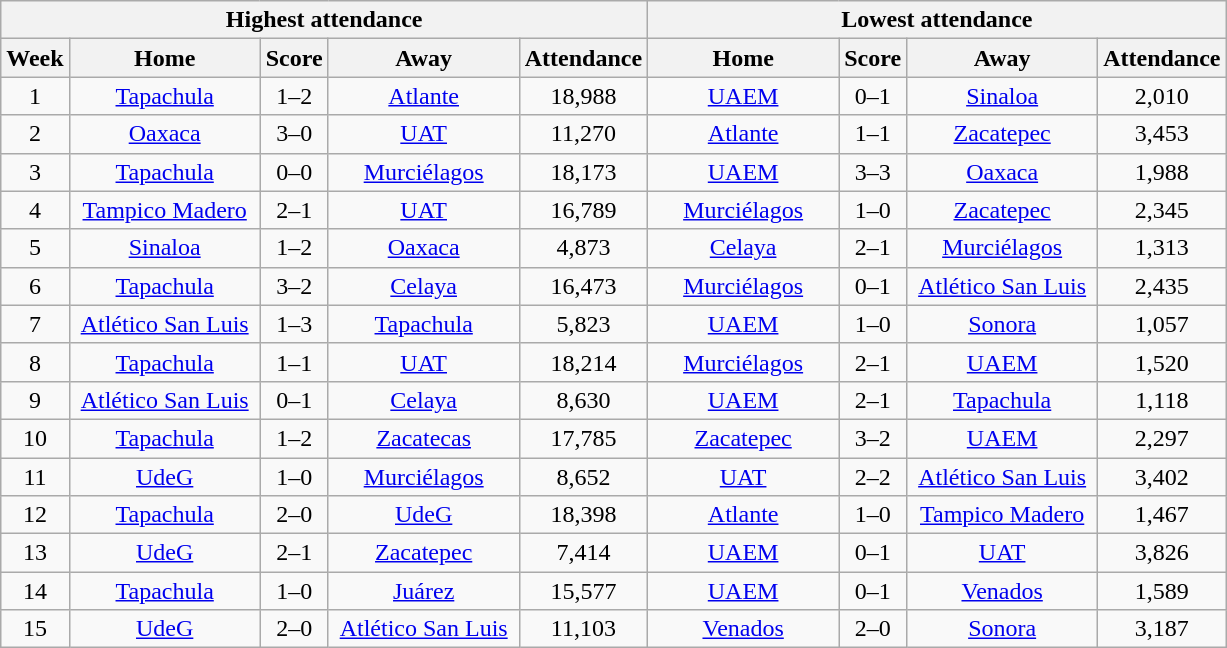<table class="wikitable" style="text-align:center">
<tr>
<th colspan=5>Highest attendance</th>
<th colspan=6>Lowest attendance</th>
</tr>
<tr>
<th>Week</th>
<th class="unsortable" width=120>Home</th>
<th>Score</th>
<th class="unsortable" width=120>Away</th>
<th>Attendance</th>
<th class="unsortable" width=120>Home</th>
<th>Score</th>
<th class="unsortable" width=120>Away</th>
<th>Attendance</th>
</tr>
<tr>
<td>1</td>
<td><a href='#'>Tapachula</a></td>
<td>1–2</td>
<td><a href='#'>Atlante</a></td>
<td>18,988</td>
<td><a href='#'>UAEM</a></td>
<td>0–1</td>
<td><a href='#'>Sinaloa</a></td>
<td>2,010</td>
</tr>
<tr>
<td>2</td>
<td><a href='#'>Oaxaca</a></td>
<td>3–0</td>
<td><a href='#'>UAT</a></td>
<td>11,270</td>
<td><a href='#'>Atlante</a></td>
<td>1–1</td>
<td><a href='#'>Zacatepec</a></td>
<td>3,453</td>
</tr>
<tr>
<td>3</td>
<td><a href='#'>Tapachula</a></td>
<td>0–0</td>
<td><a href='#'>Murciélagos</a></td>
<td>18,173</td>
<td><a href='#'>UAEM</a></td>
<td>3–3</td>
<td><a href='#'>Oaxaca</a></td>
<td>1,988</td>
</tr>
<tr>
<td>4</td>
<td><a href='#'>Tampico Madero</a></td>
<td>2–1</td>
<td><a href='#'>UAT</a></td>
<td>16,789</td>
<td><a href='#'>Murciélagos</a></td>
<td>1–0</td>
<td><a href='#'>Zacatepec</a></td>
<td>2,345</td>
</tr>
<tr>
<td>5</td>
<td><a href='#'>Sinaloa</a></td>
<td>1–2</td>
<td><a href='#'>Oaxaca</a></td>
<td>4,873</td>
<td><a href='#'>Celaya</a></td>
<td>2–1</td>
<td><a href='#'>Murciélagos</a></td>
<td>1,313</td>
</tr>
<tr>
<td>6</td>
<td><a href='#'>Tapachula</a></td>
<td>3–2</td>
<td><a href='#'>Celaya</a></td>
<td>16,473</td>
<td><a href='#'>Murciélagos</a></td>
<td>0–1</td>
<td><a href='#'>Atlético San Luis</a></td>
<td>2,435</td>
</tr>
<tr>
<td>7</td>
<td><a href='#'>Atlético San Luis</a></td>
<td>1–3</td>
<td><a href='#'>Tapachula</a></td>
<td>5,823</td>
<td><a href='#'>UAEM</a></td>
<td>1–0</td>
<td><a href='#'>Sonora</a></td>
<td>1,057</td>
</tr>
<tr>
<td>8</td>
<td><a href='#'>Tapachula</a></td>
<td>1–1</td>
<td><a href='#'>UAT</a></td>
<td>18,214</td>
<td><a href='#'>Murciélagos</a></td>
<td>2–1</td>
<td><a href='#'>UAEM</a></td>
<td>1,520</td>
</tr>
<tr>
<td>9</td>
<td><a href='#'>Atlético San Luis</a></td>
<td>0–1</td>
<td><a href='#'>Celaya</a></td>
<td>8,630</td>
<td><a href='#'>UAEM</a></td>
<td>2–1</td>
<td><a href='#'>Tapachula</a></td>
<td>1,118</td>
</tr>
<tr>
<td>10</td>
<td><a href='#'>Tapachula</a></td>
<td>1–2</td>
<td><a href='#'>Zacatecas</a></td>
<td>17,785</td>
<td><a href='#'>Zacatepec</a></td>
<td>3–2</td>
<td><a href='#'>UAEM</a></td>
<td>2,297</td>
</tr>
<tr>
<td>11</td>
<td><a href='#'>UdeG</a></td>
<td>1–0</td>
<td><a href='#'>Murciélagos</a></td>
<td>8,652</td>
<td><a href='#'>UAT</a></td>
<td>2–2</td>
<td><a href='#'>Atlético San Luis</a></td>
<td>3,402</td>
</tr>
<tr>
<td>12</td>
<td><a href='#'>Tapachula</a></td>
<td>2–0</td>
<td><a href='#'>UdeG</a></td>
<td>18,398</td>
<td><a href='#'>Atlante</a></td>
<td>1–0</td>
<td><a href='#'>Tampico Madero</a></td>
<td>1,467</td>
</tr>
<tr>
<td>13</td>
<td><a href='#'>UdeG</a></td>
<td>2–1</td>
<td><a href='#'>Zacatepec</a></td>
<td>7,414</td>
<td><a href='#'>UAEM</a></td>
<td>0–1</td>
<td><a href='#'>UAT</a></td>
<td>3,826</td>
</tr>
<tr>
<td>14</td>
<td><a href='#'>Tapachula</a></td>
<td>1–0</td>
<td><a href='#'>Juárez</a></td>
<td>15,577</td>
<td><a href='#'>UAEM</a></td>
<td>0–1</td>
<td><a href='#'>Venados</a></td>
<td>1,589</td>
</tr>
<tr>
<td>15</td>
<td><a href='#'>UdeG</a></td>
<td>2–0</td>
<td><a href='#'>Atlético San Luis</a></td>
<td>11,103</td>
<td><a href='#'>Venados</a></td>
<td>2–0</td>
<td><a href='#'>Sonora</a></td>
<td>3,187</td>
</tr>
</table>
